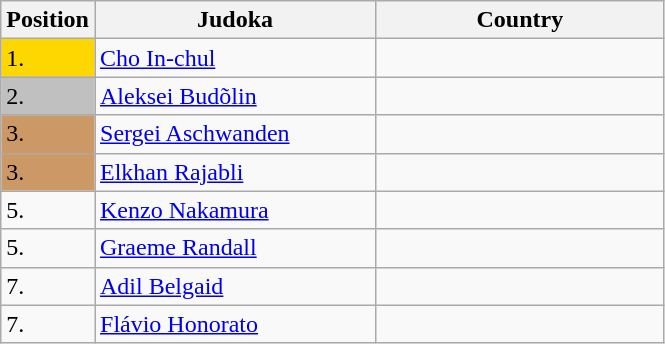<table class=wikitable>
<tr>
<th width=10>Position</th>
<th width=180>Judoka</th>
<th width=185>Country</th>
</tr>
<tr>
<td bgcolor=gold>1.</td>
<td><a href='#'>Cho In-chul</a></td>
<td></td>
</tr>
<tr>
<td bgcolor=silver>2.</td>
<td><a href='#'>Aleksei Budõlin</a></td>
<td></td>
</tr>
<tr>
<td bgcolor=CC9966>3.</td>
<td><a href='#'>Sergei Aschwanden</a></td>
<td></td>
</tr>
<tr>
<td bgcolor=CC9966>3.</td>
<td><a href='#'>Elkhan Rajabli</a></td>
<td></td>
</tr>
<tr>
<td>5.</td>
<td><a href='#'>Kenzo Nakamura</a></td>
<td></td>
</tr>
<tr>
<td>5.</td>
<td><a href='#'>Graeme Randall</a></td>
<td></td>
</tr>
<tr>
<td>7.</td>
<td><a href='#'>Adil Belgaid</a></td>
<td></td>
</tr>
<tr>
<td>7.</td>
<td><a href='#'>Flávio Honorato</a></td>
<td></td>
</tr>
</table>
